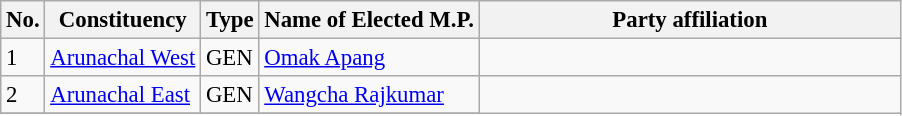<table class="wikitable" style="font-size:95%;">
<tr>
<th>No.</th>
<th>Constituency</th>
<th>Type</th>
<th>Name of Elected M.P.</th>
<th colspan="2" style="width:18em">Party affiliation</th>
</tr>
<tr>
<td>1</td>
<td><a href='#'>Arunachal West</a></td>
<td>GEN</td>
<td><a href='#'>Omak Apang</a></td>
<td></td>
</tr>
<tr>
<td>2</td>
<td><a href='#'>Arunachal East</a></td>
<td>GEN</td>
<td><a href='#'>Wangcha Rajkumar</a></td>
</tr>
<tr>
</tr>
</table>
